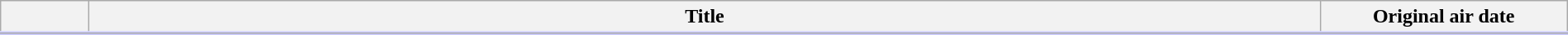<table class="wikitable" style="width:100%; margin:auto; background:#FFF;">
<tr style="border-bottom: 3px solid #CCF;">
<th style="width:4em;"></th>
<th>Title</th>
<th style="width:12em;">Original air date</th>
</tr>
<tr>
</tr>
</table>
